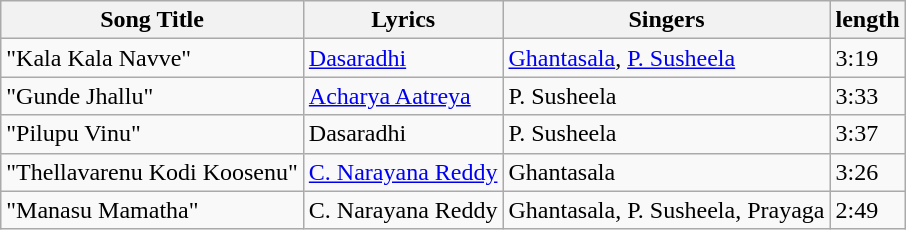<table class="wikitable">
<tr>
<th>Song Title</th>
<th>Lyrics</th>
<th>Singers</th>
<th>length</th>
</tr>
<tr>
<td>"Kala Kala Navve"</td>
<td><a href='#'>Dasaradhi</a></td>
<td><a href='#'>Ghantasala</a>, <a href='#'>P. Susheela</a></td>
<td>3:19</td>
</tr>
<tr>
<td>"Gunde Jhallu"</td>
<td><a href='#'>Acharya Aatreya</a></td>
<td>P. Susheela</td>
<td>3:33</td>
</tr>
<tr>
<td>"Pilupu Vinu"</td>
<td>Dasaradhi</td>
<td>P. Susheela</td>
<td>3:37</td>
</tr>
<tr>
<td>"Thellavarenu Kodi Koosenu"</td>
<td><a href='#'>C. Narayana Reddy</a></td>
<td>Ghantasala</td>
<td>3:26</td>
</tr>
<tr>
<td>"Manasu Mamatha"</td>
<td>C. Narayana Reddy</td>
<td>Ghantasala, P. Susheela, Prayaga</td>
<td>2:49</td>
</tr>
</table>
